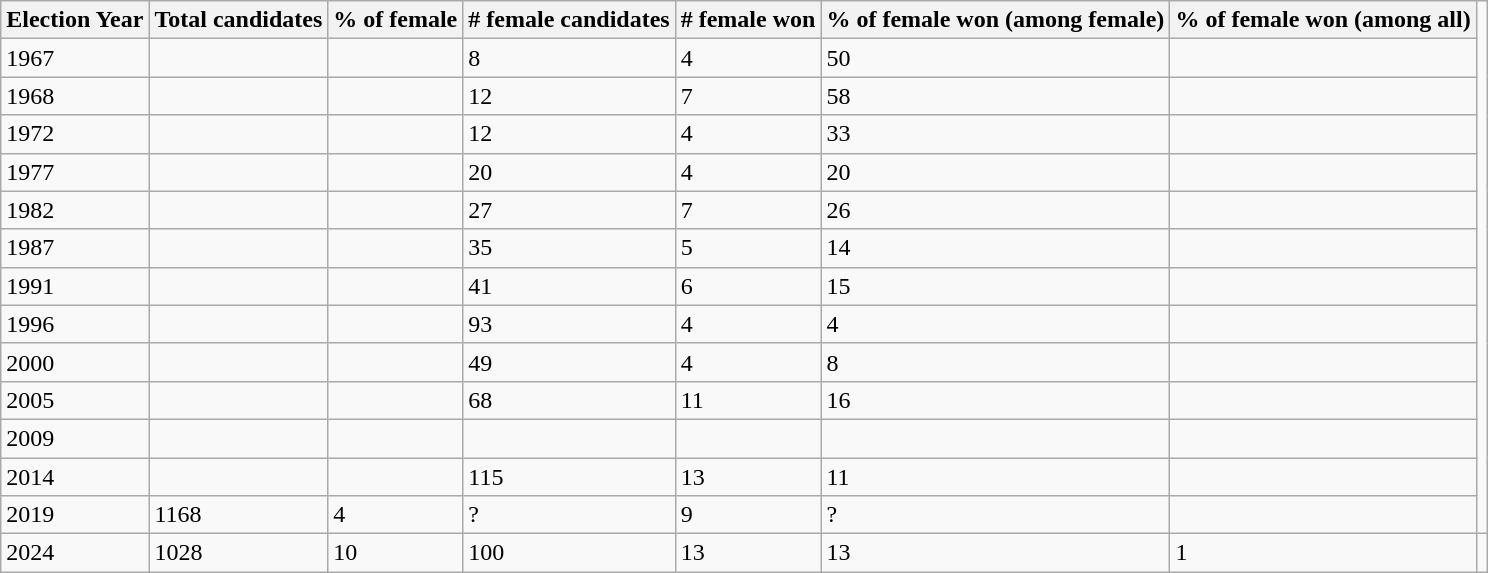<table class="wikitable sortable" style="text-align: left;">
<tr>
<th>Election Year</th>
<th>Total candidates</th>
<th>% of female</th>
<th># female candidates</th>
<th># female won</th>
<th>% of female won (among female)</th>
<th>% of female won (among all)</th>
</tr>
<tr>
<td>1967</td>
<td></td>
<td></td>
<td>8</td>
<td>4</td>
<td>50</td>
<td></td>
</tr>
<tr>
<td>1968</td>
<td></td>
<td></td>
<td>12</td>
<td>7</td>
<td>58</td>
<td></td>
</tr>
<tr>
<td>1972</td>
<td></td>
<td></td>
<td>12</td>
<td>4</td>
<td>33</td>
<td></td>
</tr>
<tr>
<td>1977</td>
<td></td>
<td></td>
<td>20</td>
<td>4</td>
<td>20</td>
<td></td>
</tr>
<tr>
<td>1982</td>
<td></td>
<td></td>
<td>27</td>
<td>7</td>
<td>26</td>
<td></td>
</tr>
<tr>
<td>1987</td>
<td></td>
<td></td>
<td>35</td>
<td>5</td>
<td>14</td>
<td></td>
</tr>
<tr>
<td>1991</td>
<td></td>
<td></td>
<td>41</td>
<td>6</td>
<td>15</td>
<td></td>
</tr>
<tr>
<td>1996</td>
<td></td>
<td></td>
<td>93</td>
<td>4</td>
<td>4</td>
<td></td>
</tr>
<tr>
<td>2000</td>
<td></td>
<td></td>
<td>49</td>
<td>4</td>
<td>8</td>
<td></td>
</tr>
<tr>
<td>2005</td>
<td></td>
<td></td>
<td>68</td>
<td>11</td>
<td>16</td>
<td></td>
</tr>
<tr>
<td>2009</td>
<td></td>
<td></td>
<td></td>
<td></td>
<td></td>
<td></td>
</tr>
<tr>
<td>2014</td>
<td></td>
<td></td>
<td>115</td>
<td>13</td>
<td>11</td>
<td></td>
</tr>
<tr>
<td>2019</td>
<td>1168</td>
<td>4</td>
<td>?</td>
<td>9</td>
<td>?</td>
<td></td>
</tr>
<tr>
<td>2024</td>
<td>1028</td>
<td>10</td>
<td>100</td>
<td>13</td>
<td>13</td>
<td>1</td>
<td></td>
</tr>
</table>
